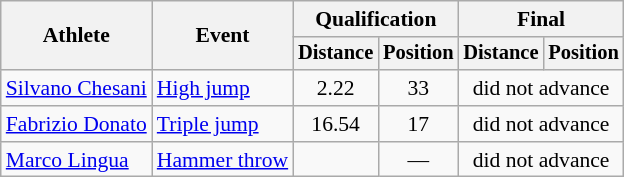<table class=wikitable style="font-size:90%">
<tr>
<th rowspan="2">Athlete</th>
<th rowspan="2">Event</th>
<th colspan="2">Qualification</th>
<th colspan="2">Final</th>
</tr>
<tr style="font-size:95%">
<th>Distance</th>
<th>Position</th>
<th>Distance</th>
<th>Position</th>
</tr>
<tr align=center>
<td align=left><a href='#'>Silvano Chesani</a></td>
<td align=left><a href='#'>High jump</a></td>
<td>2.22</td>
<td>33</td>
<td colspan=2>did not advance</td>
</tr>
<tr align=center>
<td align=left><a href='#'>Fabrizio Donato</a></td>
<td align=left><a href='#'>Triple jump</a></td>
<td>16.54</td>
<td>17</td>
<td colspan=2>did not advance</td>
</tr>
<tr align=center>
<td align=left><a href='#'>Marco Lingua</a></td>
<td align=left><a href='#'>Hammer throw</a></td>
<td></td>
<td>—</td>
<td colspan=2>did not advance</td>
</tr>
</table>
